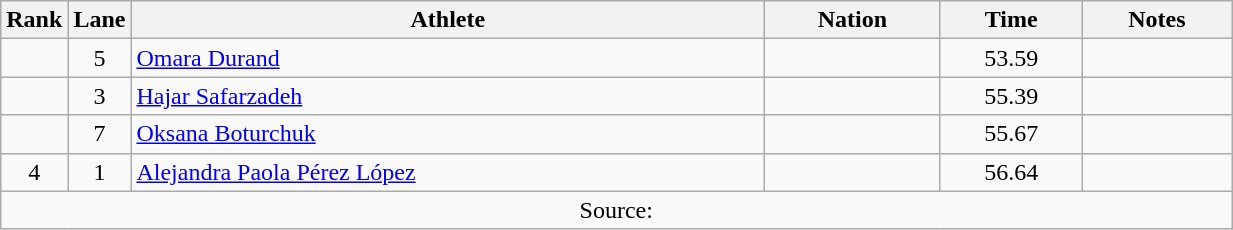<table class="wikitable sortable" style="text-align:center;width: 65%;">
<tr>
<th scope="col" style="width: 10px;">Rank</th>
<th scope="col" style="width: 10px;">Lane</th>
<th scope="col">Athlete</th>
<th scope="col">Nation</th>
<th scope="col">Time</th>
<th scope="col">Notes</th>
</tr>
<tr>
<td></td>
<td>5</td>
<td align=left><a href='#'>Omara Durand</a><br></td>
<td align=left></td>
<td>53.59</td>
<td></td>
</tr>
<tr>
<td></td>
<td>3</td>
<td align=left><a href='#'>Hajar Safarzadeh</a></td>
<td align=left></td>
<td>55.39</td>
<td></td>
</tr>
<tr>
<td></td>
<td>7</td>
<td align=left><a href='#'>Oksana Boturchuk</a><br></td>
<td align=left></td>
<td>55.67</td>
<td></td>
</tr>
<tr>
<td>4</td>
<td>1</td>
<td align=left><a href='#'>Alejandra Paola Pérez López</a><br></td>
<td align=left></td>
<td>56.64</td>
<td></td>
</tr>
<tr class="sortbottom">
<td colspan="6">Source:</td>
</tr>
</table>
